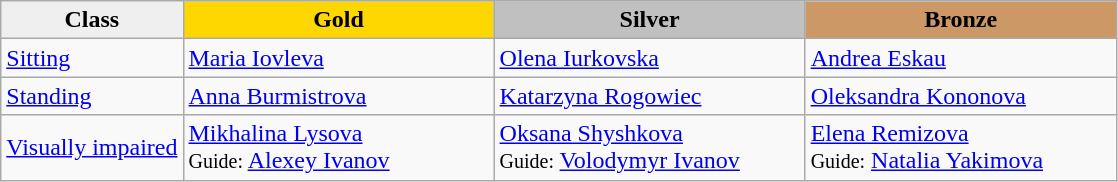<table class="wikitable" style="text-align:left">
<tr align="center">
<td bgcolor=efefef><strong>Class</strong></td>
<td width=200 bgcolor=gold><strong>Gold</strong></td>
<td width=200 bgcolor=silver><strong>Silver</strong></td>
<td width=200 bgcolor=CC9966><strong>Bronze</strong></td>
</tr>
<tr>
<td><a href='#'>Sitting</a></td>
<td><a href='#'>Maria Iovleva</a><br><em></em></td>
<td><a href='#'>Olena Iurkovska</a><br><em></em></td>
<td><a href='#'>Andrea Eskau</a><br><em></em></td>
</tr>
<tr>
<td><a href='#'>Standing</a></td>
<td><a href='#'>Anna Burmistrova</a><br><em></em></td>
<td><a href='#'>Katarzyna Rogowiec</a><br><em></em></td>
<td><a href='#'>Oleksandra Kononova</a><br><em></em></td>
</tr>
<tr>
<td><a href='#'>Visually impaired</a></td>
<td><a href='#'>Mikhalina Lysova</a><br><small>Guide:</small> <a href='#'>Alexey Ivanov</a><br><em></em></td>
<td><a href='#'>Oksana Shyshkova</a><br><small>Guide:</small> <a href='#'>Volodymyr Ivanov</a><br><em></em></td>
<td><a href='#'>Elena Remizova</a><br><small>Guide:</small> <a href='#'>Natalia Yakimova</a><br><em></em></td>
</tr>
</table>
